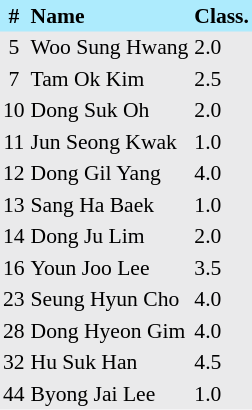<table border=0 cellpadding=2 cellspacing=0  |- bgcolor=#EAEAEB style="text-align:center; font-size:90%;">
<tr bgcolor=#ADEBFD>
<th>#</th>
<th align=left>Name</th>
<th align=left>Class.</th>
</tr>
<tr>
<td>5</td>
<td align=left>Woo Sung Hwang</td>
<td align=left>2.0</td>
</tr>
<tr>
<td>7</td>
<td align=left>Tam Ok Kim</td>
<td align=left>2.5</td>
</tr>
<tr>
<td>10</td>
<td align=left>Dong Suk Oh</td>
<td align=left>2.0</td>
</tr>
<tr>
<td>11</td>
<td align=left>Jun Seong Kwak</td>
<td align=left>1.0</td>
</tr>
<tr>
<td>12</td>
<td align=left>Dong Gil Yang</td>
<td align=left>4.0</td>
</tr>
<tr>
<td>13</td>
<td align=left>Sang Ha Baek</td>
<td align=left>1.0</td>
</tr>
<tr>
<td>14</td>
<td align=left>Dong Ju Lim</td>
<td align=left>2.0</td>
</tr>
<tr>
<td>16</td>
<td align=left>Youn Joo Lee</td>
<td align=left>3.5</td>
</tr>
<tr>
<td>23</td>
<td align=left>Seung Hyun Cho</td>
<td align=left>4.0</td>
</tr>
<tr>
<td>28</td>
<td align=left>Dong Hyeon Gim</td>
<td align=left>4.0</td>
</tr>
<tr>
<td>32</td>
<td align=left>Hu Suk Han</td>
<td align=left>4.5</td>
</tr>
<tr>
<td>44</td>
<td align=left>Byong Jai Lee</td>
<td align=left>1.0</td>
</tr>
</table>
